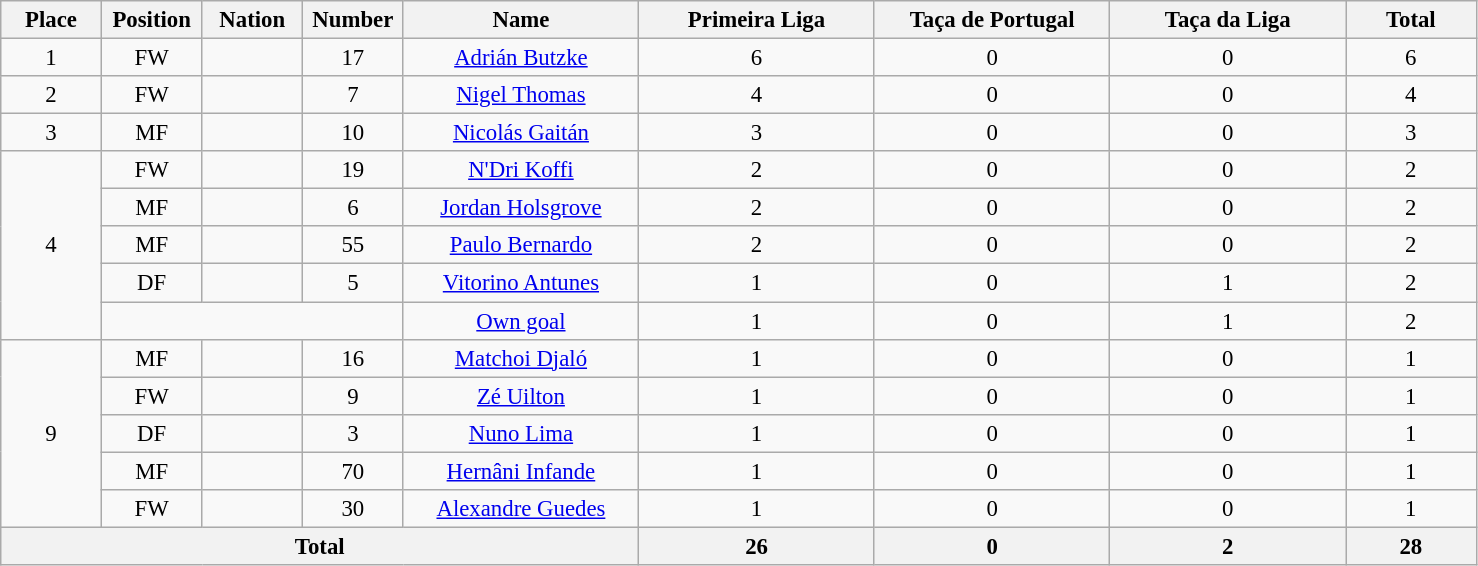<table class="wikitable" style="font-size: 95%; text-align: center;">
<tr>
<th width=60>Place</th>
<th width=60>Position</th>
<th width=60>Nation</th>
<th width=60>Number</th>
<th width=150>Name</th>
<th width=150>Primeira Liga</th>
<th width=150>Taça de Portugal</th>
<th width=150>Taça da Liga</th>
<th width=80>Total</th>
</tr>
<tr>
<td>1</td>
<td>FW</td>
<td></td>
<td>17</td>
<td><a href='#'>Adrián Butzke</a></td>
<td>6</td>
<td>0</td>
<td>0</td>
<td>6</td>
</tr>
<tr>
<td>2</td>
<td>FW</td>
<td></td>
<td>7</td>
<td><a href='#'>Nigel Thomas</a></td>
<td>4</td>
<td>0</td>
<td>0</td>
<td>4</td>
</tr>
<tr>
<td>3</td>
<td>MF</td>
<td></td>
<td>10</td>
<td><a href='#'>Nicolás Gaitán</a></td>
<td>3</td>
<td>0</td>
<td>0</td>
<td>3</td>
</tr>
<tr>
<td rowspan="5">4</td>
<td>FW</td>
<td></td>
<td>19</td>
<td><a href='#'>N'Dri Koffi</a></td>
<td>2</td>
<td>0</td>
<td>0</td>
<td>2</td>
</tr>
<tr>
<td>MF</td>
<td></td>
<td>6</td>
<td><a href='#'>Jordan Holsgrove</a></td>
<td>2</td>
<td>0</td>
<td>0</td>
<td>2</td>
</tr>
<tr>
<td>MF</td>
<td></td>
<td>55</td>
<td><a href='#'>Paulo Bernardo</a></td>
<td>2</td>
<td>0</td>
<td>0</td>
<td>2</td>
</tr>
<tr>
<td>DF</td>
<td></td>
<td>5</td>
<td><a href='#'>Vitorino Antunes</a></td>
<td>1</td>
<td>0</td>
<td>1</td>
<td>2</td>
</tr>
<tr>
<td colspan="3"></td>
<td><a href='#'>Own goal</a></td>
<td>1</td>
<td>0</td>
<td>1</td>
<td>2</td>
</tr>
<tr>
<td rowspan="5">9</td>
<td>MF</td>
<td></td>
<td>16</td>
<td><a href='#'>Matchoi Djaló</a></td>
<td>1</td>
<td>0</td>
<td>0</td>
<td>1</td>
</tr>
<tr>
<td>FW</td>
<td></td>
<td>9</td>
<td><a href='#'>Zé Uilton</a></td>
<td>1</td>
<td>0</td>
<td>0</td>
<td>1</td>
</tr>
<tr>
<td>DF</td>
<td></td>
<td>3</td>
<td><a href='#'>Nuno Lima</a></td>
<td>1</td>
<td>0</td>
<td>0</td>
<td>1</td>
</tr>
<tr>
<td>MF</td>
<td></td>
<td>70</td>
<td><a href='#'>Hernâni Infande</a></td>
<td>1</td>
<td>0</td>
<td>0</td>
<td>1</td>
</tr>
<tr>
<td>FW</td>
<td></td>
<td>30</td>
<td><a href='#'>Alexandre Guedes</a></td>
<td>1</td>
<td>0</td>
<td>0</td>
<td>1</td>
</tr>
<tr>
<th colspan=5>Total</th>
<th>26</th>
<th>0</th>
<th>2</th>
<th>28</th>
</tr>
</table>
